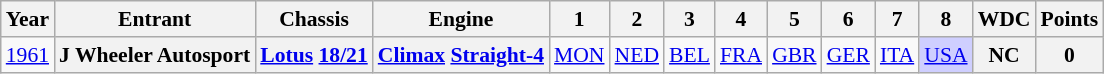<table class="wikitable" style="text-align:center; font-size:90%">
<tr>
<th>Year</th>
<th>Entrant</th>
<th>Chassis</th>
<th>Engine</th>
<th>1</th>
<th>2</th>
<th>3</th>
<th>4</th>
<th>5</th>
<th>6</th>
<th>7</th>
<th>8</th>
<th>WDC</th>
<th>Points</th>
</tr>
<tr>
<td><a href='#'>1961</a></td>
<th>J Wheeler Autosport</th>
<th><a href='#'>Lotus</a> <a href='#'>18/21</a></th>
<th><a href='#'>Climax</a> <a href='#'>Straight-4</a></th>
<td><a href='#'>MON</a></td>
<td><a href='#'>NED</a></td>
<td><a href='#'>BEL</a></td>
<td><a href='#'>FRA</a></td>
<td><a href='#'>GBR</a></td>
<td><a href='#'>GER</a></td>
<td><a href='#'>ITA</a></td>
<td style="background:#CFCFFF;"><a href='#'>USA</a><br></td>
<th>NC</th>
<th>0</th>
</tr>
</table>
